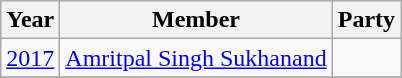<table class="wikitable sortable">
<tr>
<th>Year</th>
<th>Member</th>
<th colspan="2">Party</th>
</tr>
<tr>
<td><a href='#'>2017</a></td>
<td><a href='#'>Amritpal Singh Sukhanand</a></td>
<td></td>
</tr>
<tr>
</tr>
</table>
